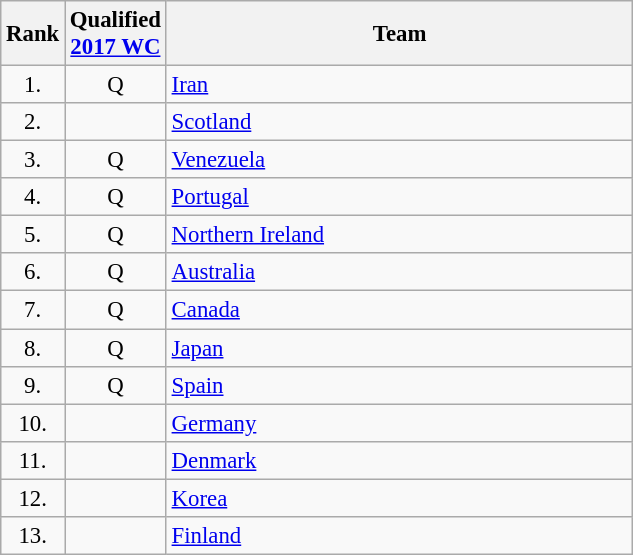<table class="wikitable" style="font-size:95%">
<tr>
<th>Rank</th>
<th>Qualified<br><a href='#'>2017 WC</a></th>
<th align="left" style="width: 20em">Team</th>
</tr>
<tr>
<td rowspan=1 align="center">1.</td>
<td align="center">Q</td>
<td> <a href='#'>Iran</a></td>
</tr>
<tr>
<td rowspan=1 align="center">2.</td>
<td align="center"></td>
<td> <a href='#'>Scotland</a></td>
</tr>
<tr>
<td rowspan=1 align="center">3.</td>
<td align="center">Q</td>
<td> <a href='#'>Venezuela</a></td>
</tr>
<tr>
<td rowspan=1 align="center">4.</td>
<td align="center">Q</td>
<td> <a href='#'>Portugal</a></td>
</tr>
<tr>
<td rowspan=1 align="center">5.</td>
<td align="center">Q</td>
<td> <a href='#'>Northern Ireland</a></td>
</tr>
<tr>
<td rowspan=1 align="center">6.</td>
<td align="center">Q</td>
<td> <a href='#'>Australia</a></td>
</tr>
<tr>
<td rowspan=1 align="center">7.</td>
<td align="center">Q</td>
<td> <a href='#'>Canada</a></td>
</tr>
<tr>
<td rowspan=1 align="center">8.</td>
<td align="center">Q</td>
<td> <a href='#'>Japan</a></td>
</tr>
<tr>
<td rowspan=1 align="center">9.</td>
<td align="center">Q</td>
<td> <a href='#'>Spain</a></td>
</tr>
<tr>
<td rowspan=1 align="center">10.</td>
<td align="center"></td>
<td> <a href='#'>Germany</a></td>
</tr>
<tr>
<td rowspan=1 align="center">11.</td>
<td align="center"></td>
<td> <a href='#'>Denmark</a></td>
</tr>
<tr>
<td rowspan=1 align="center">12.</td>
<td align="center"></td>
<td> <a href='#'>Korea</a></td>
</tr>
<tr>
<td rowspan=1 align="center">13.</td>
<td align="center"></td>
<td> <a href='#'>Finland</a></td>
</tr>
</table>
